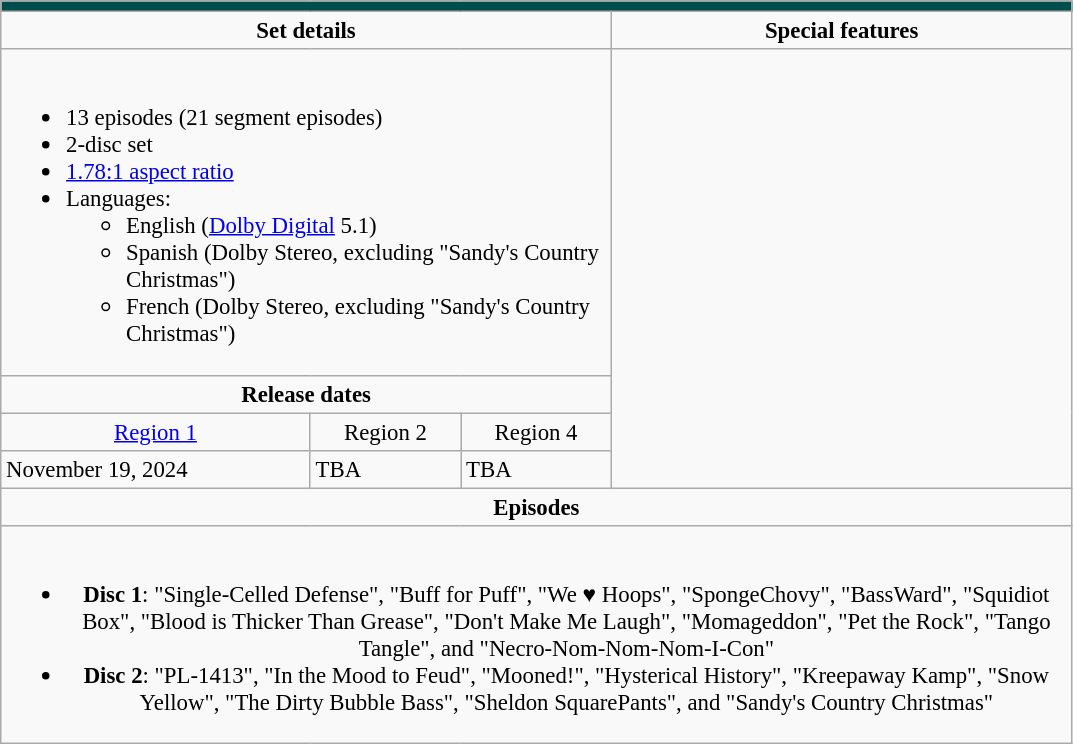<table class="wikitable" style="font-size: 95%;">
<tr style="background:#004D4D"; color:#FFF;">
<td colspan="4"><strong><em></em></strong></td>
</tr>
<tr valign="top">
<td style="text-align:center; width:400px;" colspan="3"><strong>Set details</strong></td>
<td style="width:300px; text-align:center;"><strong>Special features</strong></td>
</tr>
<tr valign="top">
<td colspan="3" style="text-align:left; width:400px;"><br><ul><li>13 episodes (21 segment episodes)</li><li>2-disc set</li><li><a href='#'>1.78:1 aspect ratio</a></li><li>Languages:<ul><li>English (<a href='#'>Dolby Digital</a> 5.1)</li><li>Spanish (Dolby Stereo, excluding "Sandy's Country Christmas")</li><li>French (Dolby Stereo, excluding "Sandy's Country Christmas")</li></ul></li></ul></td>
<td rowspan="4" style="text-align:left; width:300px;"></td>
</tr>
<tr>
<td colspan="3" style="text-align:center;"><strong>Release dates</strong></td>
</tr>
<tr>
<td style="text-align:center;"><a href='#'>Region 1</a></td>
<td style="text-align:center;">Region 2</td>
<td style="text-align:center;">Region 4</td>
</tr>
<tr>
<td>November 19, 2024</td>
<td>TBA</td>
<td>TBA</td>
</tr>
<tr>
<td style="text-align:center; width:400px;" colspan="4"><strong>Episodes</strong></td>
</tr>
<tr>
<td style="text-align:center; width:400px;" colspan="4"><br><ul><li><strong>Disc 1</strong>: "Single-Celled Defense", "Buff for Puff", "We ♥ Hoops", "SpongeChovy", "BassWard", "Squidiot Box", "Blood is Thicker Than Grease", "Don't Make Me Laugh", "Momageddon", "Pet the Rock", "Tango Tangle", and "Necro-Nom-Nom-Nom-I-Con"</li><li><strong>Disc 2</strong>: "PL-1413", "In the Mood to Feud", "Mooned!", "Hysterical History", "Kreepaway Kamp", "Snow Yellow", "The Dirty Bubble Bass", "Sheldon SquarePants", and "Sandy's Country Christmas"</li></ul></td>
</tr>
</table>
